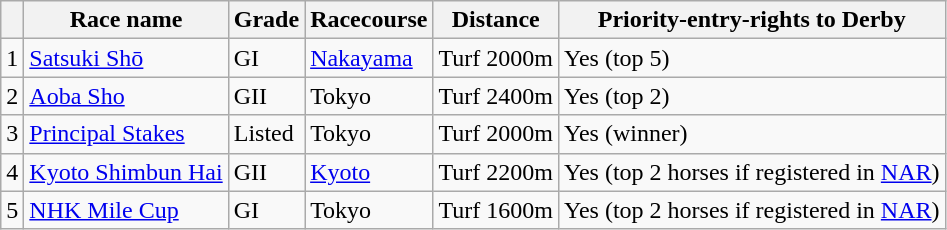<table class="wikitable">
<tr>
<th></th>
<th>Race name</th>
<th>Grade</th>
<th>Racecourse</th>
<th>Distance</th>
<th>Priority-entry-rights to Derby</th>
</tr>
<tr>
<td>1</td>
<td><a href='#'>Satsuki Shō</a></td>
<td>GI</td>
<td><a href='#'>Nakayama</a></td>
<td>Turf 2000m</td>
<td>Yes (top 5)</td>
</tr>
<tr>
<td>2</td>
<td><a href='#'>Aoba Sho</a></td>
<td>GII</td>
<td>Tokyo</td>
<td>Turf 2400m</td>
<td>Yes (top 2)</td>
</tr>
<tr>
<td>3</td>
<td><a href='#'>Principal Stakes</a></td>
<td>Listed</td>
<td>Tokyo</td>
<td>Turf 2000m</td>
<td>Yes (winner)</td>
</tr>
<tr>
<td>4</td>
<td><a href='#'>Kyoto Shimbun Hai</a></td>
<td>GII</td>
<td><a href='#'>Kyoto</a></td>
<td>Turf 2200m</td>
<td>Yes (top 2 horses if registered in <a href='#'>NAR</a>)</td>
</tr>
<tr>
<td>5</td>
<td><a href='#'>NHK Mile Cup</a></td>
<td>GI</td>
<td>Tokyo</td>
<td>Turf 1600m</td>
<td>Yes (top 2 horses if registered in <a href='#'>NAR</a>)</td>
</tr>
</table>
